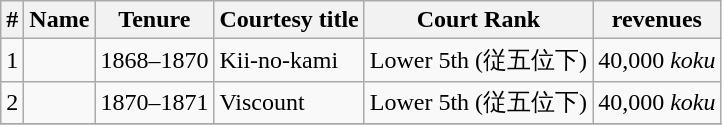<table class=wikitable>
<tr>
<th>#</th>
<th>Name</th>
<th>Tenure</th>
<th>Courtesy title</th>
<th>Court Rank</th>
<th>revenues</th>
</tr>
<tr>
<td>1</td>
<td></td>
<td>1868–1870</td>
<td>Kii-no-kami</td>
<td>Lower 5th (従五位下)</td>
<td>40,000 <em>koku</em></td>
</tr>
<tr>
<td>2</td>
<td></td>
<td>1870–1871</td>
<td>Viscount</td>
<td>Lower 5th (従五位下)</td>
<td>40,000 <em>koku</em></td>
</tr>
<tr>
</tr>
</table>
